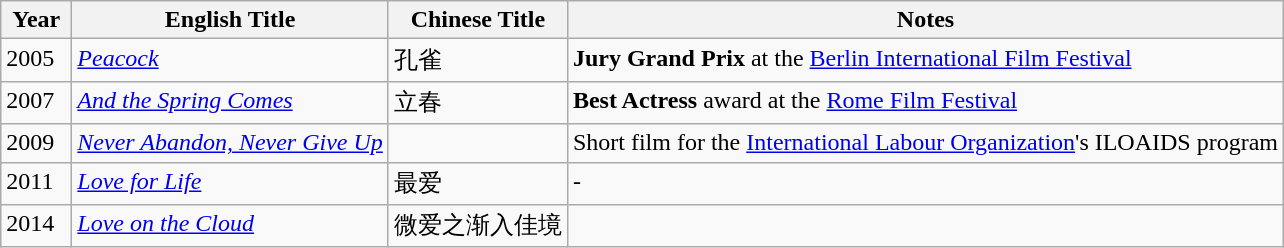<table class="wikitable">
<tr>
<th align="left" valign="top" width="40">Year</th>
<th align="left" valign="top">English Title</th>
<th align="left" valign="top">Chinese Title</th>
<th align="left" valign="top">Notes</th>
</tr>
<tr>
<td align="left" valign="top">2005</td>
<td align="left" valign="top"><em><a href='#'>Peacock</a></em></td>
<td align="left" valign="top">孔雀</td>
<td align="left" valign="top"><strong>Jury Grand Prix</strong> at the <a href='#'>Berlin International Film Festival</a></td>
</tr>
<tr>
<td align="left" valign="top">2007</td>
<td align="left" valign="top"><em><a href='#'>And the Spring Comes</a></em></td>
<td align="left" valign="top">立春</td>
<td align="left" valign="top"><strong>Best Actress</strong> award at the <a href='#'>Rome Film Festival</a></td>
</tr>
<tr>
<td align="left" valign="top">2009</td>
<td align="left" valign="top"><em><a href='#'>Never Abandon, Never Give Up</a></em></td>
<td align="left" valign="top"></td>
<td align="left" valign="top">Short film for the <a href='#'>International Labour Organization</a>'s ILOAIDS program</td>
</tr>
<tr>
<td align="left" valign="top">2011</td>
<td align="left" valign="top"><em><a href='#'>Love for Life</a></em></td>
<td align="left" valign="top">最爱</td>
<td align="left" valign="top">-</td>
</tr>
<tr>
<td align="left" valign="top">2014</td>
<td align="left" valign="top"><em><a href='#'>Love on the Cloud</a></em></td>
<td align="left" valign="top">微爱之渐入佳境</td>
<td align="left" valign="top"></td>
</tr>
</table>
